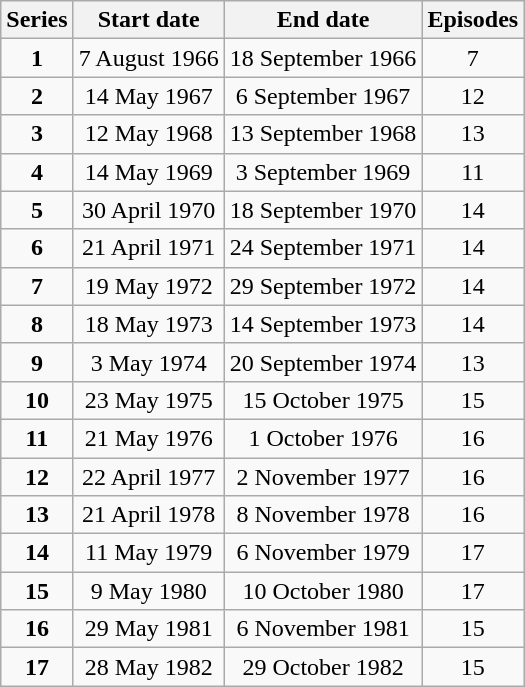<table class="wikitable" style="text-align:center;">
<tr>
<th>Series</th>
<th>Start date</th>
<th>End date</th>
<th>Episodes</th>
</tr>
<tr>
<td><strong>1</strong></td>
<td>7 August 1966</td>
<td>18 September 1966</td>
<td>7</td>
</tr>
<tr>
<td><strong>2</strong></td>
<td>14 May 1967</td>
<td>6 September 1967</td>
<td>12</td>
</tr>
<tr>
<td><strong>3</strong></td>
<td>12 May 1968</td>
<td>13 September 1968</td>
<td>13</td>
</tr>
<tr>
<td><strong>4</strong></td>
<td>14 May 1969</td>
<td>3 September 1969</td>
<td>11</td>
</tr>
<tr>
<td><strong>5</strong></td>
<td>30 April 1970</td>
<td>18 September 1970</td>
<td>14</td>
</tr>
<tr>
<td><strong>6</strong></td>
<td>21 April 1971</td>
<td>24 September 1971</td>
<td>14</td>
</tr>
<tr>
<td><strong>7</strong></td>
<td>19 May 1972</td>
<td>29 September 1972</td>
<td>14</td>
</tr>
<tr>
<td><strong>8</strong></td>
<td>18 May 1973</td>
<td>14 September 1973</td>
<td>14</td>
</tr>
<tr>
<td><strong>9</strong></td>
<td>3 May 1974</td>
<td>20 September 1974</td>
<td>13</td>
</tr>
<tr>
<td><strong>10</strong></td>
<td>23 May 1975</td>
<td>15 October 1975</td>
<td>15</td>
</tr>
<tr>
<td><strong>11</strong></td>
<td>21 May 1976</td>
<td>1 October 1976</td>
<td>16</td>
</tr>
<tr>
<td><strong>12</strong></td>
<td>22 April 1977</td>
<td>2 November 1977</td>
<td>16</td>
</tr>
<tr>
<td><strong>13</strong></td>
<td>21 April 1978</td>
<td>8 November 1978</td>
<td>16</td>
</tr>
<tr>
<td><strong>14</strong></td>
<td>11 May 1979</td>
<td>6 November 1979</td>
<td>17</td>
</tr>
<tr>
<td><strong>15</strong></td>
<td>9 May 1980</td>
<td>10 October 1980</td>
<td>17</td>
</tr>
<tr>
<td><strong>16</strong></td>
<td>29 May 1981</td>
<td>6 November 1981</td>
<td>15</td>
</tr>
<tr>
<td><strong>17</strong></td>
<td>28 May 1982</td>
<td>29 October 1982</td>
<td>15</td>
</tr>
</table>
